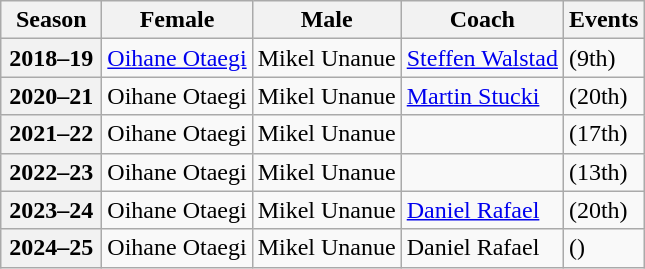<table class="wikitable">
<tr>
<th scope="col" width=60>Season</th>
<th scope="col">Female</th>
<th scope="col">Male</th>
<th scope="col">Coach</th>
<th scope="col">Events</th>
</tr>
<tr>
<th scope="row">2018–19</th>
<td><a href='#'>Oihane Otaegi</a></td>
<td>Mikel Unanue</td>
<td><a href='#'>Steffen Walstad</a></td>
<td> (9th)</td>
</tr>
<tr>
<th scope="row">2020–21</th>
<td>Oihane Otaegi</td>
<td>Mikel Unanue</td>
<td><a href='#'>Martin Stucki</a></td>
<td> (20th)</td>
</tr>
<tr>
<th scope="row">2021–22</th>
<td>Oihane Otaegi</td>
<td>Mikel Unanue</td>
<td></td>
<td> (17th)</td>
</tr>
<tr>
<th scope="row">2022–23</th>
<td>Oihane Otaegi</td>
<td>Mikel Unanue</td>
<td></td>
<td> (13th)</td>
</tr>
<tr>
<th scope="row">2023–24</th>
<td>Oihane Otaegi</td>
<td>Mikel Unanue</td>
<td><a href='#'>Daniel Rafael</a></td>
<td> (20th)</td>
</tr>
<tr>
<th scope="row">2024–25</th>
<td>Oihane Otaegi</td>
<td>Mikel Unanue</td>
<td>Daniel Rafael</td>
<td> ()</td>
</tr>
</table>
